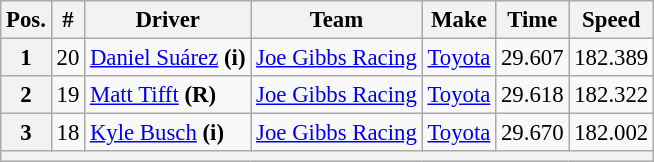<table class="wikitable" style="font-size:95%">
<tr>
<th>Pos.</th>
<th>#</th>
<th>Driver</th>
<th>Team</th>
<th>Make</th>
<th>Time</th>
<th>Speed</th>
</tr>
<tr>
<th>1</th>
<td>20</td>
<td><a href='#'>Daniel Suárez</a> <strong>(i)</strong></td>
<td><a href='#'>Joe Gibbs Racing</a></td>
<td><a href='#'>Toyota</a></td>
<td>29.607</td>
<td>182.389</td>
</tr>
<tr>
<th>2</th>
<td>19</td>
<td><a href='#'>Matt Tifft</a> <strong>(R)</strong></td>
<td><a href='#'>Joe Gibbs Racing</a></td>
<td><a href='#'>Toyota</a></td>
<td>29.618</td>
<td>182.322</td>
</tr>
<tr>
<th>3</th>
<td>18</td>
<td><a href='#'>Kyle Busch</a> <strong>(i)</strong></td>
<td><a href='#'>Joe Gibbs Racing</a></td>
<td><a href='#'>Toyota</a></td>
<td>29.670</td>
<td>182.002</td>
</tr>
<tr>
<th colspan="7"></th>
</tr>
</table>
